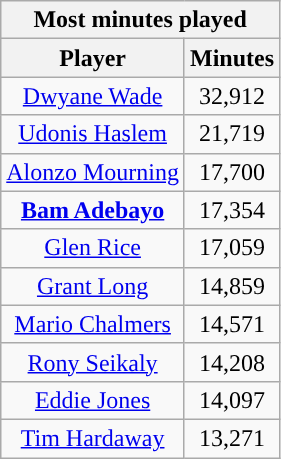<table class="wikitable sortable" style="text-align:center;">
<tr>
<th colspan="2">Most minutes played</th>
</tr>
<tr>
<th>Player</th>
<th>Minutes</th>
</tr>
<tr>
<td><a href='#'>Dwyane Wade</a></td>
<td>32,912</td>
</tr>
<tr>
<td><a href='#'>Udonis Haslem</a></td>
<td>21,719</td>
</tr>
<tr>
<td><a href='#'>Alonzo Mourning</a></td>
<td>17,700</td>
</tr>
<tr>
<td><strong><a href='#'>Bam Adebayo</a></strong></td>
<td>17,354</td>
</tr>
<tr>
<td><a href='#'>Glen Rice</a></td>
<td>17,059</td>
</tr>
<tr>
<td><a href='#'>Grant Long</a></td>
<td>14,859</td>
</tr>
<tr>
<td><a href='#'>Mario Chalmers</a></td>
<td>14,571</td>
</tr>
<tr>
<td><a href='#'>Rony Seikaly</a></td>
<td>14,208</td>
</tr>
<tr>
<td><a href='#'>Eddie Jones</a></td>
<td>14,097</td>
</tr>
<tr>
<td><a href='#'>Tim Hardaway</a></td>
<td>13,271</td>
</tr>
</table>
